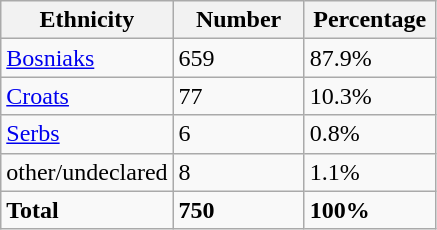<table class="wikitable">
<tr>
<th width="100px">Ethnicity</th>
<th width="80px">Number</th>
<th width="80px">Percentage</th>
</tr>
<tr>
<td><a href='#'>Bosniaks</a></td>
<td>659</td>
<td>87.9%</td>
</tr>
<tr>
<td><a href='#'>Croats</a></td>
<td>77</td>
<td>10.3%</td>
</tr>
<tr>
<td><a href='#'>Serbs</a></td>
<td>6</td>
<td>0.8%</td>
</tr>
<tr>
<td>other/undeclared</td>
<td>8</td>
<td>1.1%</td>
</tr>
<tr>
<td><strong>Total</strong></td>
<td><strong>750</strong></td>
<td><strong>100%</strong></td>
</tr>
</table>
